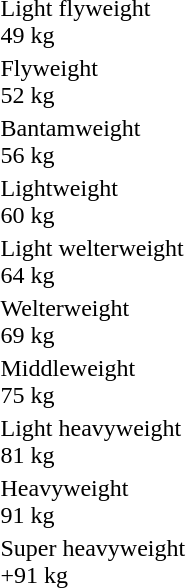<table>
<tr>
<td rowspan=2>Light flyweight<br>49 kg</td>
<td rowspan=2></td>
<td rowspan=2></td>
<td></td>
</tr>
<tr>
<td></td>
</tr>
<tr>
<td rowspan=2>Flyweight<br>52 kg</td>
<td rowspan=2></td>
<td rowspan=2></td>
<td></td>
</tr>
<tr>
<td></td>
</tr>
<tr>
<td rowspan=2>Bantamweight<br>56 kg</td>
<td rowspan=2></td>
<td rowspan=2></td>
<td></td>
</tr>
<tr>
<td></td>
</tr>
<tr>
<td rowspan=2>Lightweight<br>60 kg</td>
<td rowspan=2></td>
<td rowspan=2></td>
<td></td>
</tr>
<tr>
<td></td>
</tr>
<tr>
<td rowspan=2>Light welterweight<br>64 kg</td>
<td rowspan=2></td>
<td rowspan=2></td>
<td></td>
</tr>
<tr>
<td></td>
</tr>
<tr>
<td rowspan=2>Welterweight<br>69 kg</td>
<td rowspan=2></td>
<td rowspan=2></td>
<td></td>
</tr>
<tr>
<td></td>
</tr>
<tr>
<td rowspan=2>Middleweight<br>75 kg</td>
<td rowspan=2></td>
<td rowspan=2></td>
<td></td>
</tr>
<tr>
<td></td>
</tr>
<tr>
<td rowspan=2>Light heavyweight<br>81 kg</td>
<td rowspan=2></td>
<td rowspan=2></td>
<td></td>
</tr>
<tr>
<td></td>
</tr>
<tr>
<td rowspan=2>Heavyweight<br>91 kg</td>
<td rowspan=2></td>
<td rowspan=2></td>
<td></td>
</tr>
<tr>
<td></td>
</tr>
<tr>
<td rowspan=2>Super heavyweight<br>+91 kg</td>
<td rowspan=2></td>
<td rowspan=2></td>
<td></td>
</tr>
<tr>
<td></td>
</tr>
</table>
